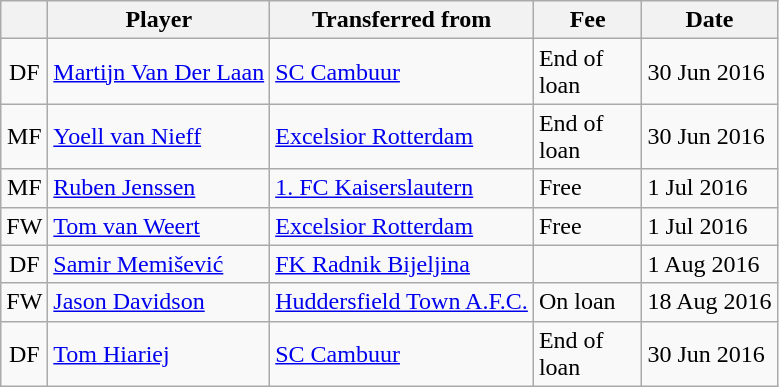<table class="wikitable plainrowheaders sortable">
<tr>
<th></th>
<th scope="col">Player</th>
<th>Transferred from</th>
<th style="width:65px;">Fee</th>
<th scope="col">Date</th>
</tr>
<tr>
<td align="center">DF</td>
<td> <a href='#'>Martijn Van Der Laan</a></td>
<td> <a href='#'>SC Cambuur</a></td>
<td>End of loan</td>
<td>30 Jun 2016</td>
</tr>
<tr>
<td align="center">MF</td>
<td> <a href='#'>Yoell van Nieff</a></td>
<td> <a href='#'>Excelsior Rotterdam</a></td>
<td>End of loan</td>
<td>30 Jun 2016</td>
</tr>
<tr>
<td align="center">MF</td>
<td> <a href='#'>Ruben Jenssen</a></td>
<td> <a href='#'>1. FC Kaiserslautern</a></td>
<td>Free</td>
<td>1 Jul 2016</td>
</tr>
<tr>
<td align="center">FW</td>
<td> <a href='#'>Tom van Weert</a></td>
<td> <a href='#'>Excelsior Rotterdam</a></td>
<td>Free</td>
<td>1 Jul 2016</td>
</tr>
<tr>
<td align="center">DF</td>
<td> <a href='#'>Samir Memišević</a></td>
<td> <a href='#'>FK Radnik Bijeljina</a></td>
<td></td>
<td>1 Aug 2016</td>
</tr>
<tr>
<td align="center">FW</td>
<td> <a href='#'>Jason Davidson</a></td>
<td> <a href='#'>Huddersfield Town A.F.C.</a></td>
<td>On loan</td>
<td>18 Aug 2016</td>
</tr>
<tr>
<td align="center">DF</td>
<td> <a href='#'>Tom Hiariej</a></td>
<td> <a href='#'>SC Cambuur</a></td>
<td>End of loan</td>
<td>30 Jun 2016</td>
</tr>
</table>
